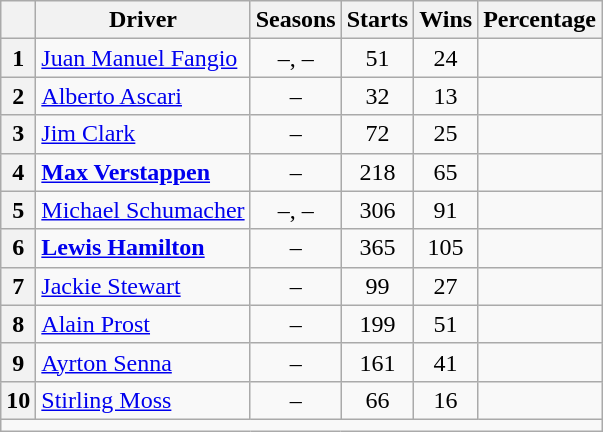<table class="wikitable" style="text-align:center">
<tr>
<th></th>
<th>Driver</th>
<th>Seasons</th>
<th>Starts</th>
<th>Wins</th>
<th>Percentage</th>
</tr>
<tr>
<th>1</th>
<td align=left> <a href='#'>Juan Manuel Fangio</a></td>
<td>–, –</td>
<td>51</td>
<td>24</td>
<td></td>
</tr>
<tr>
<th>2</th>
<td align=left> <a href='#'>Alberto Ascari</a></td>
<td>–</td>
<td>32</td>
<td>13</td>
<td></td>
</tr>
<tr>
<th>3</th>
<td align=left> <a href='#'>Jim Clark</a></td>
<td>–</td>
<td>72</td>
<td>25</td>
<td></td>
</tr>
<tr>
<th>4</th>
<td align=left> <strong><a href='#'>Max Verstappen</a></strong></td>
<td>–</td>
<td>218</td>
<td>65</td>
<td></td>
</tr>
<tr>
<th>5</th>
<td align=left> <a href='#'>Michael Schumacher</a></td>
<td>–, –</td>
<td>306</td>
<td>91</td>
<td></td>
</tr>
<tr>
<th>6</th>
<td align=left> <strong><a href='#'>Lewis Hamilton</a></strong></td>
<td>–</td>
<td>365</td>
<td>105</td>
<td></td>
</tr>
<tr>
<th>7</th>
<td align=left> <a href='#'>Jackie Stewart</a></td>
<td>–</td>
<td>99</td>
<td>27</td>
<td></td>
</tr>
<tr>
<th>8</th>
<td align=left> <a href='#'>Alain Prost</a></td>
<td>–</td>
<td>199</td>
<td>51</td>
<td></td>
</tr>
<tr>
<th>9</th>
<td align=left> <a href='#'>Ayrton Senna</a></td>
<td>–</td>
<td>161</td>
<td>41</td>
<td></td>
</tr>
<tr>
<th>10</th>
<td align=left> <a href='#'>Stirling Moss</a></td>
<td>–</td>
<td>66</td>
<td>16</td>
<td></td>
</tr>
<tr>
<td colspan=6></td>
</tr>
</table>
